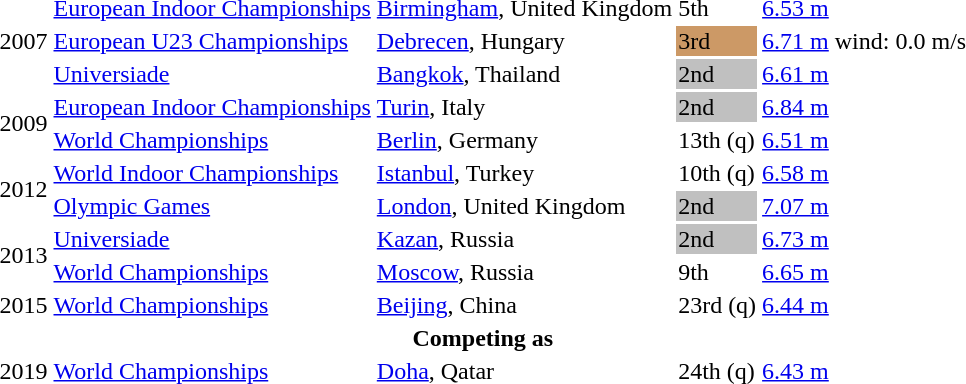<table>
<tr>
<td rowspan=3>2007</td>
<td><a href='#'>European Indoor Championships</a></td>
<td><a href='#'>Birmingham</a>, United Kingdom</td>
<td>5th</td>
<td><a href='#'>6.53 m</a></td>
</tr>
<tr>
<td><a href='#'>European U23 Championships</a></td>
<td><a href='#'>Debrecen</a>, Hungary</td>
<td bgcolor=cc9966>3rd</td>
<td><a href='#'>6.71 m</a></td>
<td>wind: 0.0 m/s</td>
</tr>
<tr>
<td><a href='#'>Universiade</a></td>
<td><a href='#'>Bangkok</a>, Thailand</td>
<td bgcolor=silver>2nd</td>
<td><a href='#'>6.61 m</a></td>
</tr>
<tr>
<td rowspan=2>2009</td>
<td><a href='#'>European Indoor Championships</a></td>
<td><a href='#'>Turin</a>, Italy</td>
<td bgcolor=silver>2nd</td>
<td><a href='#'>6.84 m</a></td>
</tr>
<tr>
<td><a href='#'>World Championships</a></td>
<td><a href='#'>Berlin</a>, Germany</td>
<td>13th (q)</td>
<td><a href='#'>6.51 m</a></td>
</tr>
<tr>
<td rowspan=2>2012</td>
<td><a href='#'>World Indoor Championships</a></td>
<td><a href='#'>Istanbul</a>, Turkey</td>
<td>10th (q)</td>
<td><a href='#'>6.58 m</a></td>
</tr>
<tr>
<td><a href='#'>Olympic Games</a></td>
<td><a href='#'>London</a>, United Kingdom</td>
<td bgcolor=silver>2nd</td>
<td><a href='#'>7.07 m</a></td>
</tr>
<tr>
<td rowspan=2>2013</td>
<td><a href='#'>Universiade</a></td>
<td><a href='#'>Kazan</a>, Russia</td>
<td bgcolor=silver>2nd</td>
<td><a href='#'>6.73 m</a></td>
</tr>
<tr>
<td><a href='#'>World Championships</a></td>
<td><a href='#'>Moscow</a>, Russia</td>
<td>9th</td>
<td><a href='#'>6.65 m</a></td>
</tr>
<tr>
<td>2015</td>
<td><a href='#'>World Championships</a></td>
<td><a href='#'>Beijing</a>, China</td>
<td>23rd (q)</td>
<td><a href='#'>6.44 m</a></td>
</tr>
<tr>
<th colspan="6">Competing as </th>
</tr>
<tr>
<td>2019</td>
<td><a href='#'>World Championships</a></td>
<td><a href='#'>Doha</a>, Qatar</td>
<td>24th (q)</td>
<td><a href='#'>6.43 m</a></td>
</tr>
</table>
